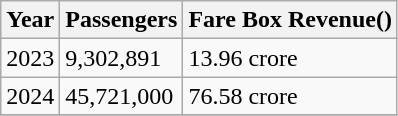<table class="wikitable">
<tr>
<th>Year</th>
<th>Passengers</th>
<th>Fare Box Revenue()</th>
</tr>
<tr>
<td>2023</td>
<td>9,302,891</td>
<td>13.96 crore</td>
</tr>
<tr>
<td>2024</td>
<td>45,721,000</td>
<td>76.58 crore</td>
</tr>
<tr>
</tr>
</table>
